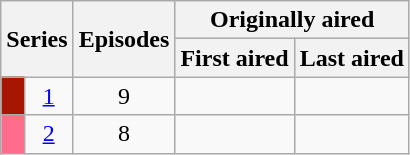<table class="wikitable plainrowheaders" style="text-align:center;">
<tr>
<th colspan="2" rowspan="2">Series</th>
<th rowspan="2">Episodes</th>
<th colspan="2">Originally aired</th>
</tr>
<tr>
<th>First aired</th>
<th>Last aired</th>
</tr>
<tr>
<td style="background:#A61600;"></td>
<td><a href='#'>1</a></td>
<td>9</td>
<td></td>
<td></td>
</tr>
<tr>
<td style="background:#FF6C8C;"></td>
<td><a href='#'>2</a></td>
<td>8</td>
<td></td>
<td></td>
</tr>
</table>
